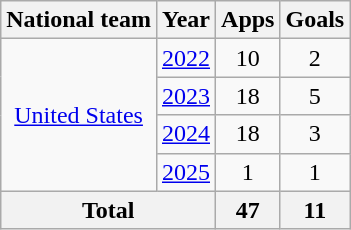<table class="wikitable" style="text-align:center">
<tr>
<th>National team</th>
<th>Year</th>
<th>Apps</th>
<th>Goals</th>
</tr>
<tr>
<td rowspan=4><a href='#'>United States</a></td>
<td><a href='#'>2022</a></td>
<td>10</td>
<td>2</td>
</tr>
<tr>
<td><a href='#'>2023</a></td>
<td>18</td>
<td>5</td>
</tr>
<tr>
<td><a href='#'>2024</a></td>
<td>18</td>
<td>3</td>
</tr>
<tr>
<td><a href='#'>2025</a></td>
<td>1</td>
<td>1</td>
</tr>
<tr>
<th colspan=2>Total</th>
<th>47</th>
<th>11</th>
</tr>
</table>
